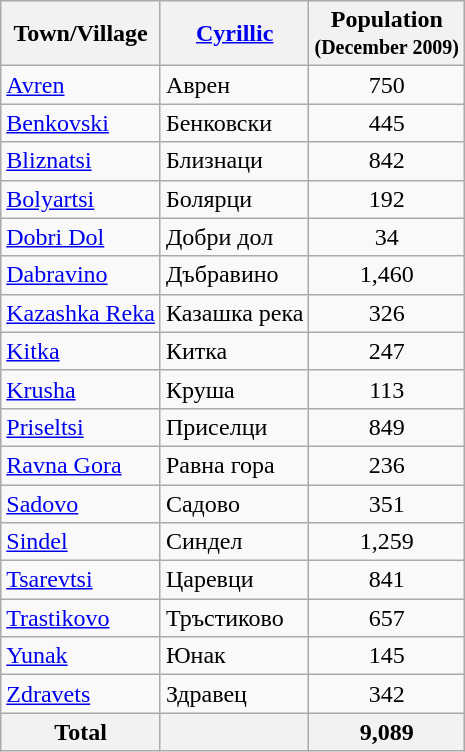<table class="wikitable sortable">
<tr>
<th>Town/Village</th>
<th><a href='#'>Cyrillic</a></th>
<th>Population<br><small>(December 2009)</small></th>
</tr>
<tr>
<td><a href='#'>Avren</a></td>
<td>Аврен</td>
<td align="center">750</td>
</tr>
<tr>
<td><a href='#'>Benkovski</a></td>
<td>Бенковски</td>
<td align="center">445</td>
</tr>
<tr>
<td><a href='#'>Bliznatsi</a></td>
<td>Близнаци</td>
<td align="center">842</td>
</tr>
<tr>
<td><a href='#'>Bolyartsi</a></td>
<td>Болярци</td>
<td align="center">192</td>
</tr>
<tr>
<td><a href='#'>Dobri Dol</a></td>
<td>Добри дол</td>
<td align="center">34</td>
</tr>
<tr>
<td><a href='#'>Dabravino</a></td>
<td>Дъбравино</td>
<td align="center">1,460</td>
</tr>
<tr>
<td><a href='#'>Kazashka Reka</a></td>
<td>Казашка река</td>
<td align="center">326</td>
</tr>
<tr>
<td><a href='#'>Kitka</a></td>
<td>Китка</td>
<td align="center">247</td>
</tr>
<tr>
<td><a href='#'>Krusha</a></td>
<td>Круша</td>
<td align="center">113</td>
</tr>
<tr>
<td><a href='#'>Priseltsi</a></td>
<td>Приселци</td>
<td align="center">849</td>
</tr>
<tr>
<td><a href='#'>Ravna Gora</a></td>
<td>Равна гора</td>
<td align="center">236</td>
</tr>
<tr>
<td><a href='#'>Sadovo</a></td>
<td>Садово</td>
<td align="center">351</td>
</tr>
<tr>
<td><a href='#'>Sindel</a></td>
<td>Синдел</td>
<td align="center">1,259</td>
</tr>
<tr>
<td><a href='#'>Tsarevtsi</a></td>
<td>Царевци</td>
<td align="center">841</td>
</tr>
<tr>
<td><a href='#'>Trastikovo</a></td>
<td>Тръстиково</td>
<td align="center">657</td>
</tr>
<tr>
<td><a href='#'>Yunak</a></td>
<td>Юнак</td>
<td align="center">145</td>
</tr>
<tr>
<td><a href='#'>Zdravets</a></td>
<td>Здравец</td>
<td align="center">342</td>
</tr>
<tr>
<th>Total</th>
<th></th>
<th align="center">9,089</th>
</tr>
</table>
